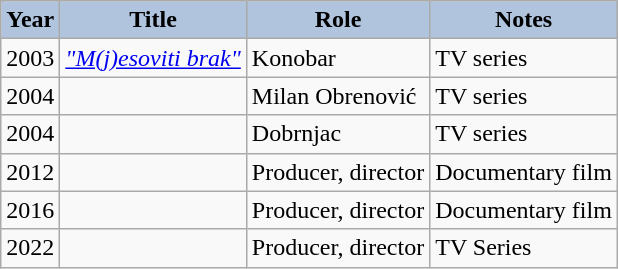<table class="wikitable">
<tr>
<th style="background:#B0C4DE;">Year</th>
<th style="background:#B0C4DE;">Title</th>
<th style="background:#B0C4DE;">Role</th>
<th style="background:#B0C4DE;">Notes</th>
</tr>
<tr>
<td>2003</td>
<td><a href='#'><em>"M(j)esoviti brak"</em></a></td>
<td>Konobar</td>
<td>TV series</td>
</tr>
<tr>
<td>2004</td>
<td><em></em></td>
<td>Milan Obrenović</td>
<td>TV series</td>
</tr>
<tr>
<td>2004</td>
<td><em></em></td>
<td>Dobrnjac</td>
<td>TV series</td>
</tr>
<tr>
<td>2012</td>
<td><em></em></td>
<td>Producer, director</td>
<td>Documentary film</td>
</tr>
<tr>
<td>2016</td>
<td><em></em></td>
<td>Producer, director</td>
<td>Documentary film</td>
</tr>
<tr>
<td>2022</td>
<td></td>
<td>Producer, director</td>
<td>TV Series</td>
</tr>
</table>
